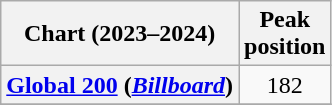<table class="wikitable sortable plainrowheaders" style="text-align:center">
<tr>
<th scope="col">Chart (2023–2024)</th>
<th scope="col">Peak<br>position</th>
</tr>
<tr>
<th scope="row"><a href='#'>Global 200</a> (<em><a href='#'>Billboard</a></em>)</th>
<td>182</td>
</tr>
<tr>
</tr>
</table>
